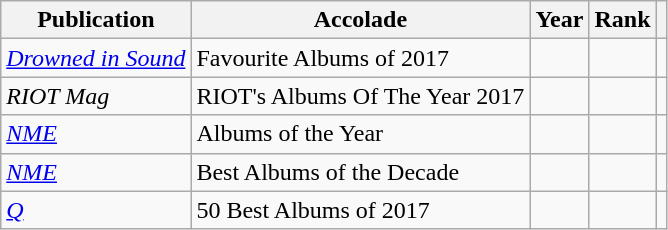<table class="sortable wikitable">
<tr>
<th>Publication</th>
<th>Accolade</th>
<th>Year</th>
<th>Rank</th>
<th class="unsortable"></th>
</tr>
<tr>
<td><em><a href='#'>Drowned in Sound</a></em></td>
<td>Favourite Albums of 2017</td>
<td></td>
<td></td>
<td></td>
</tr>
<tr>
<td><em>RIOT Mag</em></td>
<td>RIOT's Albums Of The Year 2017</td>
<td></td>
<td></td>
<td></td>
</tr>
<tr>
<td><em><a href='#'>NME</a></em></td>
<td>Albums of the Year</td>
<td></td>
<td></td>
<td></td>
</tr>
<tr>
<td><em><a href='#'>NME</a></em></td>
<td>Best Albums of the Decade</td>
<td></td>
<td></td>
<td></td>
</tr>
<tr>
<td><em><a href='#'>Q</a></em></td>
<td>50 Best Albums of 2017</td>
<td></td>
<td></td>
<td></td>
</tr>
</table>
